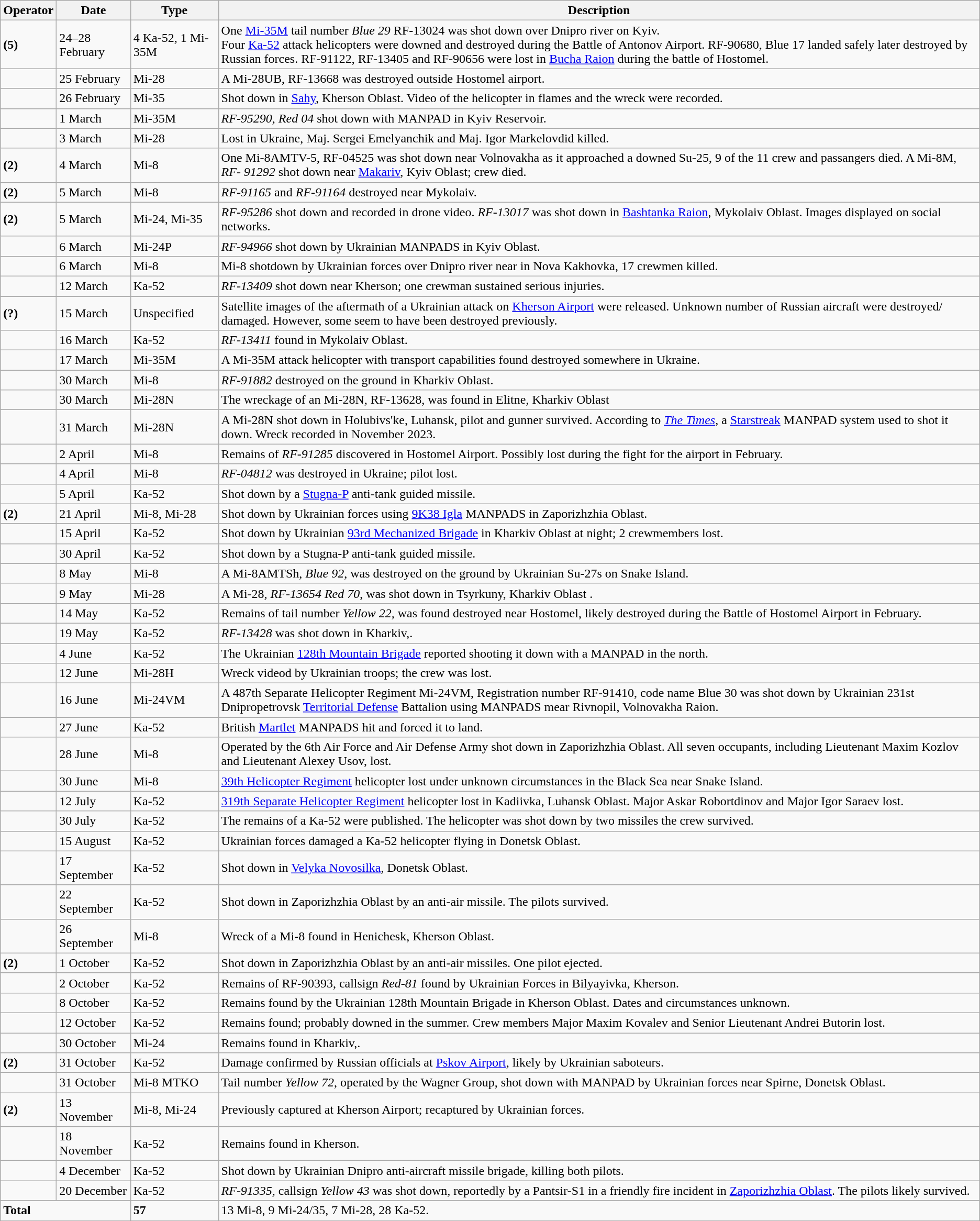<table class="wikitable">
<tr>
<th>Operator</th>
<th>Date</th>
<th>Type</th>
<th>Description</th>
</tr>
<tr>
<td> <strong>(5)</strong></td>
<td>24–28 February</td>
<td>4 Ka-52, 1 Mi-35M</td>
<td>One <a href='#'>Mi-35M</a> tail number <em>Blue 29</em> RF-13024 was shot down over Dnipro river on Kyiv.<br>Four <a href='#'>Ka-52</a> attack helicopters were downed and destroyed during the Battle of Antonov Airport. RF-90680, Blue 17 landed safely later destroyed by Russian forces. RF-91122, RF-13405 and RF-90656 were lost in <a href='#'>Bucha Raion</a> during the battle of Hostomel.</td>
</tr>
<tr>
<td></td>
<td>25 February</td>
<td>Mi-28</td>
<td>A Mi-28UB, RF-13668 was destroyed outside Hostomel airport.</td>
</tr>
<tr>
<td></td>
<td>26 February</td>
<td>Mi-35</td>
<td>Shot down in <a href='#'>Sahy</a>, Kherson Oblast. Video of the helicopter in flames and the wreck were recorded.</td>
</tr>
<tr>
<td></td>
<td>1 March</td>
<td>Mi-35M</td>
<td><em>RF-95290,</em> <em>Red 04</em> shot down with MANPAD in Kyiv Reservoir.</td>
</tr>
<tr>
<td></td>
<td>3 March</td>
<td>Mi-28</td>
<td>Lost in Ukraine, Maj. Sergei Emelyanchik and Maj. Igor Markelovdid killed.</td>
</tr>
<tr>
<td> <strong>(2)</strong></td>
<td>4 March</td>
<td>Mi-8</td>
<td>One Mi-8AMTV-5, RF-04525 was shot down near Volnovakha as it approached a downed Su-25, 9 of the 11 crew and passangers died. A Mi-8M, <em>RF- 91292</em> shot down near <a href='#'>Makariv</a>, Kyiv Oblast; crew died.</td>
</tr>
<tr>
<td> <strong>(2)</strong></td>
<td>5 March</td>
<td>Mi-8</td>
<td><em>RF-91165</em> and <em>RF-91164</em> destroyed near Mykolaiv.</td>
</tr>
<tr>
<td> <strong>(2)</strong></td>
<td>5 March</td>
<td>Mi-24, Mi-35</td>
<td><em>RF-95286</em> shot down and recorded in drone video. <em>RF-13017</em> was shot down in <a href='#'>Bashtanka Raion</a>, Mykolaiv Oblast. Images displayed on social networks.</td>
</tr>
<tr>
<td></td>
<td>6 March</td>
<td>Mi-24P</td>
<td><em>RF-94966</em> shot down by Ukrainian MANPADS in Kyiv Oblast.</td>
</tr>
<tr>
<td></td>
<td>6 March</td>
<td>Mi-8</td>
<td>Mi-8 shotdown by Ukrainian forces over Dnipro river near in Nova Kakhovka, 17 crewmen killed.</td>
</tr>
<tr>
<td></td>
<td>12 March</td>
<td>Ka-52</td>
<td><em>RF-13409</em> shot down near Kherson; one crewman sustained serious injuries.</td>
</tr>
<tr>
<td> <strong>(?)</strong></td>
<td>15 March</td>
<td>Unspecified</td>
<td>Satellite images of the aftermath of a Ukrainian attack on <a href='#'>Kherson Airport</a> were released. Unknown number of Russian aircraft were destroyed/ damaged. However, some seem to have been destroyed previously.</td>
</tr>
<tr>
<td></td>
<td>16 March</td>
<td>Ka-52</td>
<td><em>RF-13411</em> found in Mykolaiv Oblast.</td>
</tr>
<tr>
<td></td>
<td>17 March</td>
<td>Mi-35M</td>
<td>A Mi-35M attack helicopter with transport capabilities found destroyed somewhere in Ukraine.</td>
</tr>
<tr>
<td></td>
<td>30 March</td>
<td>Mi-8</td>
<td><em>RF-91882</em> destroyed on the ground in Kharkiv Oblast.</td>
</tr>
<tr>
<td></td>
<td>30 March</td>
<td>Mi-28N</td>
<td>The wreckage of an Mi-28N, RF-13628, was found in Elitne, Kharkiv Oblast</td>
</tr>
<tr>
<td></td>
<td>31 March</td>
<td>Mi-28N</td>
<td>A Mi-28N shot down in Holubivs'ke, Luhansk, pilot and gunner survived. According to <em><a href='#'>The Times</a>,</em> a <a href='#'>Starstreak</a> MANPAD system used to shot it down. Wreck recorded in November 2023.</td>
</tr>
<tr>
<td></td>
<td>2 April</td>
<td>Mi-8</td>
<td>Remains of <em>RF-91285</em> discovered in Hostomel Airport. Possibly lost during the fight for the airport in February.</td>
</tr>
<tr>
<td></td>
<td>4 April</td>
<td>Mi-8</td>
<td><em>RF-04812</em> was destroyed in Ukraine; pilot lost.</td>
</tr>
<tr>
<td></td>
<td>5 April</td>
<td>Ka-52</td>
<td>Shot down by a <a href='#'>Stugna-P</a> anti-tank guided missile.</td>
</tr>
<tr>
<td> <strong>(2)</strong></td>
<td>21 April</td>
<td>Mi-8, Mi-28</td>
<td>Shot down by Ukrainian forces using <a href='#'>9K38 Igla</a> MANPADS in Zaporizhzhia Oblast.</td>
</tr>
<tr>
<td></td>
<td>15 April</td>
<td>Ka-52</td>
<td>Shot down by Ukrainian <a href='#'>93rd Mechanized Brigade</a> in Kharkiv Oblast at night; 2 crewmembers lost.</td>
</tr>
<tr>
<td></td>
<td>30 April</td>
<td>Ka-52</td>
<td>Shot down by a Stugna-P anti-tank guided missile.</td>
</tr>
<tr>
<td></td>
<td>8 May</td>
<td>Mi-8</td>
<td>A Mi-8AMTSh, <em>Blue 92</em>, was destroyed on the ground by Ukrainian Su-27s on Snake Island.</td>
</tr>
<tr>
<td></td>
<td>9 May</td>
<td>Mi-28</td>
<td>A Mi-28, <em>RF-13654</em> <em>Red 70</em>,  was shot down in Tsyrkuny, Kharkiv Oblast .</td>
</tr>
<tr>
<td></td>
<td>14 May</td>
<td>Ka-52</td>
<td>Remains of tail number <em>Yellow 22,</em> was found destroyed near Hostomel, likely destroyed during the Battle of Hostomel Airport in February.</td>
</tr>
<tr>
<td></td>
<td>19 May</td>
<td>Ka-52</td>
<td><em>RF-13428</em> was shot down in Kharkiv,.</td>
</tr>
<tr>
<td></td>
<td>4 June</td>
<td>Ka-52</td>
<td>The Ukrainian <a href='#'>128th Mountain Brigade</a> reported shooting it down with a MANPAD in the north.</td>
</tr>
<tr>
<td></td>
<td>12 June</td>
<td>Mi-28H</td>
<td>Wreck videod by Ukrainian troops; the crew was lost.</td>
</tr>
<tr>
<td></td>
<td>16 June</td>
<td>Mi-24VM</td>
<td>A 487th Separate Helicopter Regiment Mi-24VM, Registration number RF-91410, code name Blue 30 was shot down by Ukrainian 231st Dnipropetrovsk <a href='#'>Territorial Defense</a> Battalion using MANPADS mear Rivnopil, Volnovakha Raion.</td>
</tr>
<tr>
<td></td>
<td>27 June</td>
<td>Ka-52</td>
<td>British <a href='#'>Martlet</a> MANPADS hit and forced it to land.</td>
</tr>
<tr>
<td></td>
<td>28 June</td>
<td>Mi-8</td>
<td>Operated by the 6th Air Force and Air Defense Army shot down in Zaporizhzhia Oblast. All seven occupants, including Lieutenant Maxim Kozlov and Lieutenant Alexey Usov, lost.</td>
</tr>
<tr>
<td></td>
<td>30 June</td>
<td>Mi-8</td>
<td><a href='#'>39th Helicopter Regiment</a> helicopter lost under unknown circumstances in the Black Sea near Snake Island.</td>
</tr>
<tr>
<td></td>
<td>12 July</td>
<td>Ka-52</td>
<td><a href='#'>319th Separate Helicopter Regiment</a> helicopter lost in Kadiivka, Luhansk Oblast. Major Askar Robortdinov and Major Igor Saraev lost.</td>
</tr>
<tr>
<td></td>
<td>30 July</td>
<td>Ka-52</td>
<td>The remains of a Ka-52 were published. The helicopter was shot down by two missiles the crew survived.</td>
</tr>
<tr>
<td></td>
<td>15 August</td>
<td>Ka-52</td>
<td>Ukrainian forces damaged a Ka-52 helicopter flying in Donetsk Oblast.</td>
</tr>
<tr>
<td></td>
<td>17 September</td>
<td>Ka-52</td>
<td>Shot down in <a href='#'>Velyka Novosilka</a>, Donetsk Oblast.</td>
</tr>
<tr>
<td></td>
<td>22 September</td>
<td>Ka-52</td>
<td>Shot down in Zaporizhzhia Oblast by an anti-air missile. The pilots survived.</td>
</tr>
<tr>
<td></td>
<td>26 September</td>
<td>Mi-8</td>
<td>Wreck of a Mi-8 found in Henichesk, Kherson Oblast.</td>
</tr>
<tr>
<td> <strong>(2)</strong></td>
<td>1 October</td>
<td>Ka-52</td>
<td>Shot down in Zaporizhzhia Oblast by an anti-air missiles. One pilot ejected.</td>
</tr>
<tr>
<td></td>
<td>2 October</td>
<td>Ka-52</td>
<td>Remains of RF-90393, callsign <em>Red-81</em> found by Ukrainian Forces in Bilyayivka, Kherson.</td>
</tr>
<tr>
<td></td>
<td>8 October</td>
<td>Ka-52</td>
<td>Remains found by the Ukrainian 128th Mountain Brigade in Kherson Oblast. Dates and circumstances unknown.</td>
</tr>
<tr>
<td></td>
<td>12 October</td>
<td>Ka-52</td>
<td>Remains found; probably downed in the summer. Crew members Major Maxim Kovalev and Senior Lieutenant Andrei Butorin lost.</td>
</tr>
<tr>
<td></td>
<td>30 October</td>
<td>Mi-24</td>
<td>Remains found in Kharkiv,.</td>
</tr>
<tr>
<td> <strong>(2)</strong></td>
<td>31 October</td>
<td>Ka-52</td>
<td>Damage confirmed by Russian officials at <a href='#'>Pskov Airport</a>, likely by Ukrainian saboteurs.</td>
</tr>
<tr>
<td><span></span></td>
<td>31 October</td>
<td>Mi-8 MTKO</td>
<td>Tail number <em>Yellow 72</em>, operated by the Wagner Group, shot down with MANPAD by Ukrainian forces near Spirne, Donetsk Oblast.</td>
</tr>
<tr>
<td> <strong>(2)</strong></td>
<td>13 November</td>
<td>Mi-8, Mi-24</td>
<td>Previously captured at Kherson Airport; recaptured by Ukrainian forces.</td>
</tr>
<tr>
<td></td>
<td>18 November</td>
<td>Ka-52</td>
<td>Remains found in Kherson.</td>
</tr>
<tr>
<td></td>
<td>4 December</td>
<td>Ka-52</td>
<td>Shot down by Ukrainian Dnipro anti-aircraft missile brigade, killing both pilots.</td>
</tr>
<tr>
<td></td>
<td>20 December</td>
<td>Ka-52</td>
<td><em>RF-91335,</em> callsign <em>Yellow 43</em> was shot down, reportedly by a Pantsir-S1 in a friendly fire incident in <a href='#'>Zaporizhzhia Oblast</a>. The pilots likely survived.</td>
</tr>
<tr>
<td colspan="2"><strong>Total</strong></td>
<td><strong>57</strong></td>
<td>13 Mi-8, 9 Mi-24/35, 7 Mi-28, 28 Ka-52.</td>
</tr>
</table>
